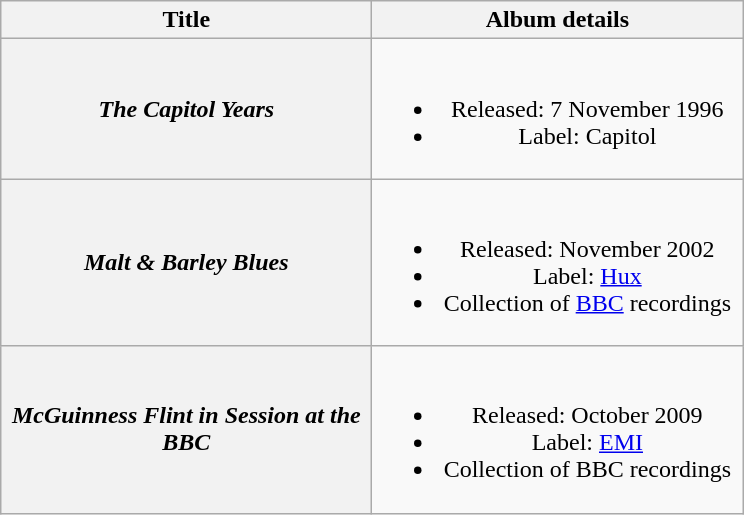<table class="wikitable plainrowheaders" style="text-align:center;">
<tr>
<th scope="col" style="width:15em;">Title</th>
<th scope="col" style="width:15em;">Album details</th>
</tr>
<tr>
<th scope="row"><em>The Capitol Years</em></th>
<td><br><ul><li>Released: 7 November 1996</li><li>Label: Capitol</li></ul></td>
</tr>
<tr>
<th scope="row"><em>Malt & Barley Blues</em></th>
<td><br><ul><li>Released: November 2002</li><li>Label: <a href='#'>Hux</a></li><li>Collection of <a href='#'>BBC</a> recordings</li></ul></td>
</tr>
<tr>
<th scope="row"><em>McGuinness Flint in Session at the BBC</em></th>
<td><br><ul><li>Released: October 2009</li><li>Label: <a href='#'>EMI</a></li><li>Collection of BBC recordings</li></ul></td>
</tr>
</table>
